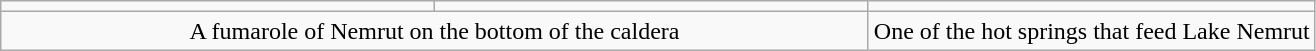<table class="wikitable" style="text-align:center">
<tr>
<td width="33%"></td>
<td width="33%"></td>
<td></td>
</tr>
<tr>
<td colspan=2>A fumarole of Nemrut on the bottom of the caldera</td>
<td>One of the hot springs that feed Lake Nemrut</td>
</tr>
</table>
